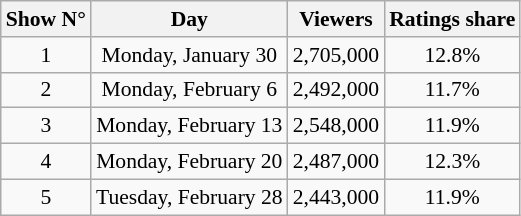<table class="wikitable sortable centre" style="text-align:center;font-size:90%;">
<tr>
<th>Show N°</th>
<th>Day</th>
<th>Viewers</th>
<th>Ratings share</th>
</tr>
<tr>
<td>1</td>
<td>Monday, January 30</td>
<td>2,705,000</td>
<td>12.8%</td>
</tr>
<tr>
<td>2</td>
<td>Monday, February 6</td>
<td>2,492,000</td>
<td>11.7%</td>
</tr>
<tr>
<td>3</td>
<td>Monday, February 13</td>
<td>2,548,000</td>
<td>11.9%</td>
</tr>
<tr>
<td>4</td>
<td>Monday, February 20</td>
<td>2,487,000</td>
<td>12.3%</td>
</tr>
<tr>
<td>5</td>
<td>Tuesday, February 28</td>
<td>2,443,000</td>
<td>11.9%</td>
</tr>
</table>
